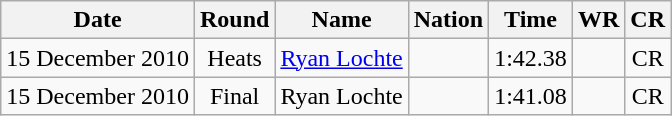<table class="wikitable" style="text-align:center">
<tr>
<th>Date</th>
<th>Round</th>
<th>Name</th>
<th>Nation</th>
<th>Time</th>
<th>WR</th>
<th>CR</th>
</tr>
<tr>
<td>15 December 2010</td>
<td>Heats</td>
<td align="left"><a href='#'>Ryan Lochte</a></td>
<td align="left"></td>
<td>1:42.38</td>
<td></td>
<td>CR</td>
</tr>
<tr>
<td>15 December 2010</td>
<td>Final</td>
<td align="left">Ryan Lochte</td>
<td align="left"></td>
<td>1:41.08</td>
<td></td>
<td>CR</td>
</tr>
</table>
